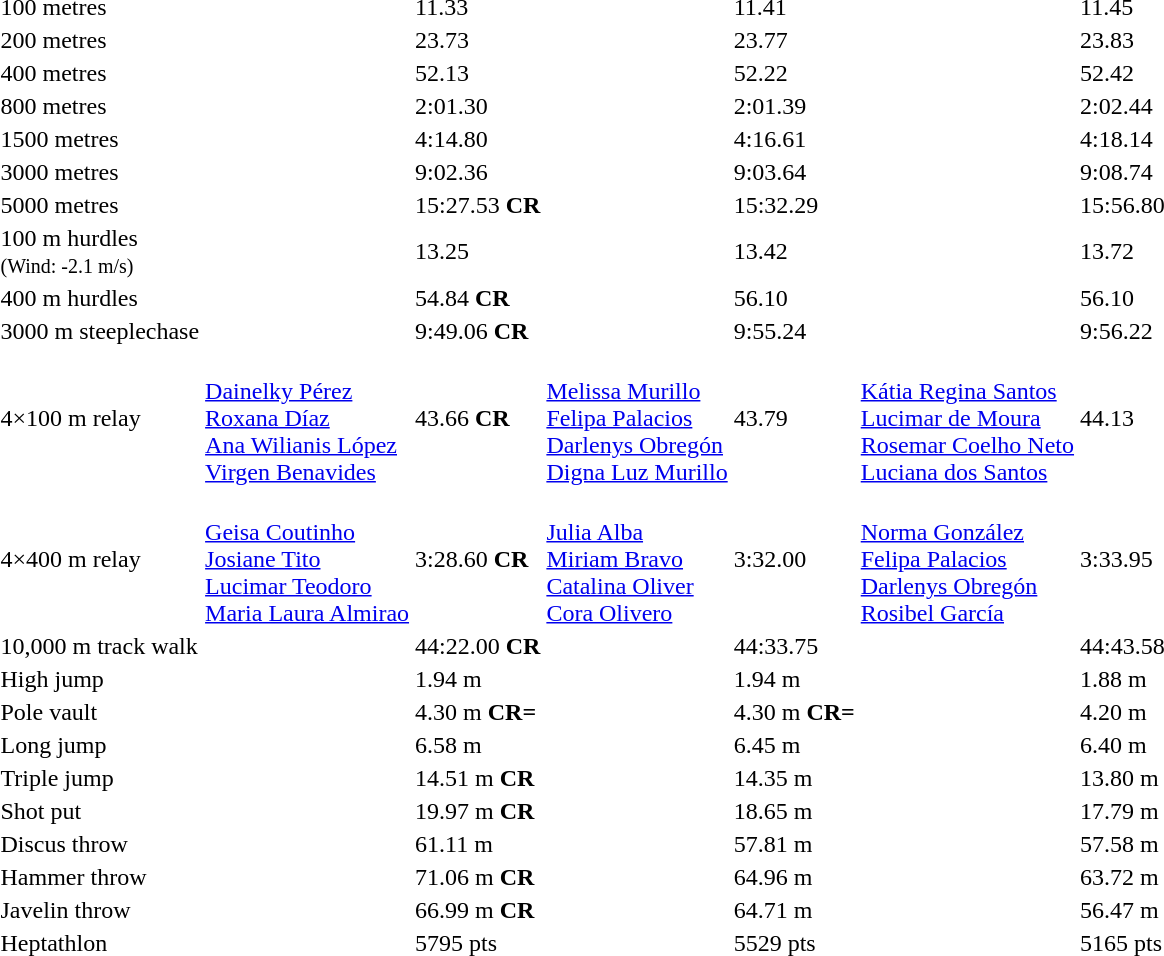<table>
<tr>
<td>100 metres</td>
<td></td>
<td>11.33</td>
<td></td>
<td>11.41</td>
<td></td>
<td>11.45</td>
</tr>
<tr>
<td>200 metres</td>
<td></td>
<td>23.73</td>
<td></td>
<td>23.77</td>
<td></td>
<td>23.83</td>
</tr>
<tr>
<td>400 metres</td>
<td></td>
<td>52.13</td>
<td></td>
<td>52.22</td>
<td></td>
<td>52.42</td>
</tr>
<tr>
<td>800 metres</td>
<td></td>
<td>2:01.30</td>
<td></td>
<td>2:01.39</td>
<td></td>
<td>2:02.44</td>
</tr>
<tr>
<td>1500 metres</td>
<td></td>
<td>4:14.80</td>
<td></td>
<td>4:16.61</td>
<td></td>
<td>4:18.14</td>
</tr>
<tr>
<td>3000 metres</td>
<td></td>
<td>9:02.36</td>
<td></td>
<td>9:03.64</td>
<td></td>
<td>9:08.74</td>
</tr>
<tr>
<td>5000 metres</td>
<td></td>
<td>15:27.53 <strong>CR</strong></td>
<td></td>
<td>15:32.29</td>
<td></td>
<td>15:56.80</td>
</tr>
<tr>
<td>100 m hurdles<br><small>(Wind: -2.1 m/s)</small></td>
<td></td>
<td>13.25</td>
<td></td>
<td>13.42</td>
<td></td>
<td>13.72</td>
</tr>
<tr>
<td>400 m hurdles</td>
<td></td>
<td>54.84 <strong>CR</strong></td>
<td></td>
<td>56.10</td>
<td></td>
<td>56.10</td>
</tr>
<tr>
<td>3000 m steeplechase</td>
<td></td>
<td>9:49.06 <strong>CR</strong></td>
<td></td>
<td>9:55.24</td>
<td></td>
<td>9:56.22</td>
</tr>
<tr>
<td>4×100 m relay</td>
<td><br><a href='#'>Dainelky Pérez</a><br><a href='#'>Roxana Díaz</a><br><a href='#'>Ana Wilianis López</a><br><a href='#'>Virgen Benavides</a></td>
<td>43.66 <strong>CR</strong></td>
<td><br><a href='#'>Melissa Murillo</a><br><a href='#'>Felipa Palacios</a><br><a href='#'>Darlenys Obregón</a><br><a href='#'>Digna Luz Murillo</a></td>
<td>43.79</td>
<td><br><a href='#'>Kátia Regina Santos</a><br><a href='#'>Lucimar de Moura</a><br><a href='#'>Rosemar Coelho Neto</a><br><a href='#'>Luciana dos Santos</a></td>
<td>44.13</td>
</tr>
<tr>
<td>4×400 m relay</td>
<td><br><a href='#'>Geisa Coutinho</a><br><a href='#'>Josiane Tito</a><br><a href='#'>Lucimar Teodoro</a><br><a href='#'>Maria Laura Almirao</a></td>
<td>3:28.60 <strong>CR</strong></td>
<td><br><a href='#'>Julia Alba</a><br><a href='#'>Miriam Bravo</a><br><a href='#'>Catalina Oliver</a><br><a href='#'>Cora Olivero</a></td>
<td>3:32.00</td>
<td><br><a href='#'>Norma González</a><br><a href='#'>Felipa Palacios</a><br><a href='#'>Darlenys Obregón</a><br><a href='#'>Rosibel García</a></td>
<td>3:33.95</td>
</tr>
<tr>
<td>10,000 m track walk</td>
<td></td>
<td>44:22.00 <strong>CR</strong></td>
<td></td>
<td>44:33.75</td>
<td></td>
<td>44:43.58</td>
</tr>
<tr>
<td>High jump</td>
<td></td>
<td>1.94 m</td>
<td></td>
<td>1.94 m</td>
<td></td>
<td>1.88 m</td>
</tr>
<tr>
<td>Pole vault</td>
<td></td>
<td>4.30 m <strong>CR=</strong></td>
<td></td>
<td>4.30 m <strong>CR=</strong></td>
<td></td>
<td>4.20 m</td>
</tr>
<tr>
<td>Long jump</td>
<td></td>
<td>6.58 m</td>
<td></td>
<td>6.45 m</td>
<td></td>
<td>6.40 m</td>
</tr>
<tr>
<td>Triple jump</td>
<td></td>
<td>14.51 m <strong>CR</strong></td>
<td></td>
<td>14.35 m</td>
<td></td>
<td>13.80 m</td>
</tr>
<tr>
<td>Shot put</td>
<td></td>
<td>19.97 m <strong>CR</strong></td>
<td></td>
<td>18.65 m</td>
<td></td>
<td>17.79 m</td>
</tr>
<tr>
<td>Discus throw</td>
<td></td>
<td>61.11 m</td>
<td></td>
<td>57.81 m</td>
<td></td>
<td>57.58 m</td>
</tr>
<tr>
<td>Hammer throw</td>
<td></td>
<td>71.06 m <strong>CR</strong></td>
<td></td>
<td>64.96 m</td>
<td></td>
<td>63.72 m</td>
</tr>
<tr>
<td>Javelin throw</td>
<td></td>
<td>66.99 m <strong>CR</strong></td>
<td></td>
<td>64.71 m</td>
<td></td>
<td>56.47 m</td>
</tr>
<tr>
<td>Heptathlon</td>
<td></td>
<td>5795 pts</td>
<td></td>
<td>5529 pts</td>
<td></td>
<td>5165 pts</td>
</tr>
</table>
